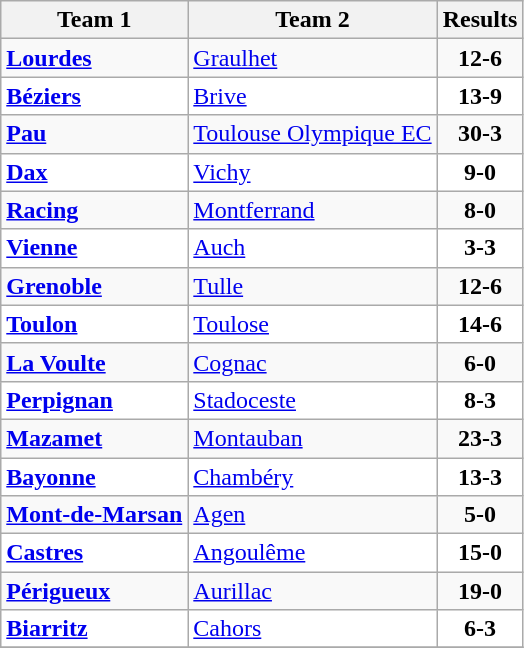<table class="wikitable">
<tr>
<th>Team 1</th>
<th>Team 2</th>
<th>Results</th>
</tr>
<tr>
<td><strong><a href='#'>Lourdes</a></strong></td>
<td><a href='#'>Graulhet</a></td>
<td align="center"><strong>12-6</strong></td>
</tr>
<tr bgcolor="white">
<td><strong><a href='#'>Béziers</a></strong></td>
<td><a href='#'>Brive</a></td>
<td align="center"><strong>13-9</strong></td>
</tr>
<tr>
<td><strong><a href='#'>Pau</a></strong></td>
<td><a href='#'>Toulouse Olympique EC</a></td>
<td align="center"><strong>30-3</strong></td>
</tr>
<tr bgcolor="white">
<td><strong><a href='#'>Dax</a></strong></td>
<td><a href='#'>Vichy</a></td>
<td align="center"><strong>9-0</strong></td>
</tr>
<tr>
<td><strong><a href='#'>Racing</a></strong></td>
<td><a href='#'>Montferrand</a></td>
<td align="center"><strong>8-0</strong></td>
</tr>
<tr bgcolor="white">
<td><strong><a href='#'>Vienne</a></strong></td>
<td><a href='#'>Auch</a></td>
<td align="center"><strong>3-3</strong></td>
</tr>
<tr>
<td><strong><a href='#'>Grenoble</a> </strong></td>
<td><a href='#'>Tulle</a></td>
<td align="center"><strong>12-6</strong></td>
</tr>
<tr bgcolor="white">
<td><strong><a href='#'>Toulon</a></strong></td>
<td><a href='#'>Toulose</a></td>
<td align="center"><strong>14-6</strong></td>
</tr>
<tr>
<td><strong><a href='#'>La Voulte</a></strong></td>
<td><a href='#'>Cognac</a></td>
<td align="center"><strong>6-0</strong></td>
</tr>
<tr bgcolor="white">
<td><strong><a href='#'>Perpignan</a> </strong></td>
<td><a href='#'>Stadoceste</a></td>
<td align="center"><strong>8-3</strong></td>
</tr>
<tr>
<td><strong><a href='#'>Mazamet</a></strong></td>
<td><a href='#'>Montauban</a></td>
<td align="center"><strong>23-3</strong></td>
</tr>
<tr bgcolor="white">
<td><strong><a href='#'>Bayonne</a></strong></td>
<td><a href='#'>Chambéry</a></td>
<td align="center"><strong>13-3</strong></td>
</tr>
<tr>
<td><strong><a href='#'>Mont-de-Marsan</a></strong></td>
<td><a href='#'>Agen</a></td>
<td align="center"><strong>5-0</strong></td>
</tr>
<tr bgcolor="white">
<td><strong><a href='#'>Castres</a></strong></td>
<td><a href='#'>Angoulême</a></td>
<td align="center"><strong>15-0</strong></td>
</tr>
<tr>
<td><strong><a href='#'>Périgueux</a></strong></td>
<td><a href='#'>Aurillac</a></td>
<td align="center"><strong>19-0</strong></td>
</tr>
<tr bgcolor="white">
<td><strong><a href='#'>Biarritz</a> </strong></td>
<td><a href='#'>Cahors</a></td>
<td align="center"><strong>6-3</strong></td>
</tr>
<tr>
</tr>
</table>
